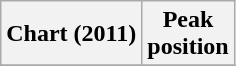<table class="wikitable plainrowheaders" style="text-align:center">
<tr>
<th>Chart (2011)</th>
<th>Peak<br>position</th>
</tr>
<tr>
</tr>
</table>
